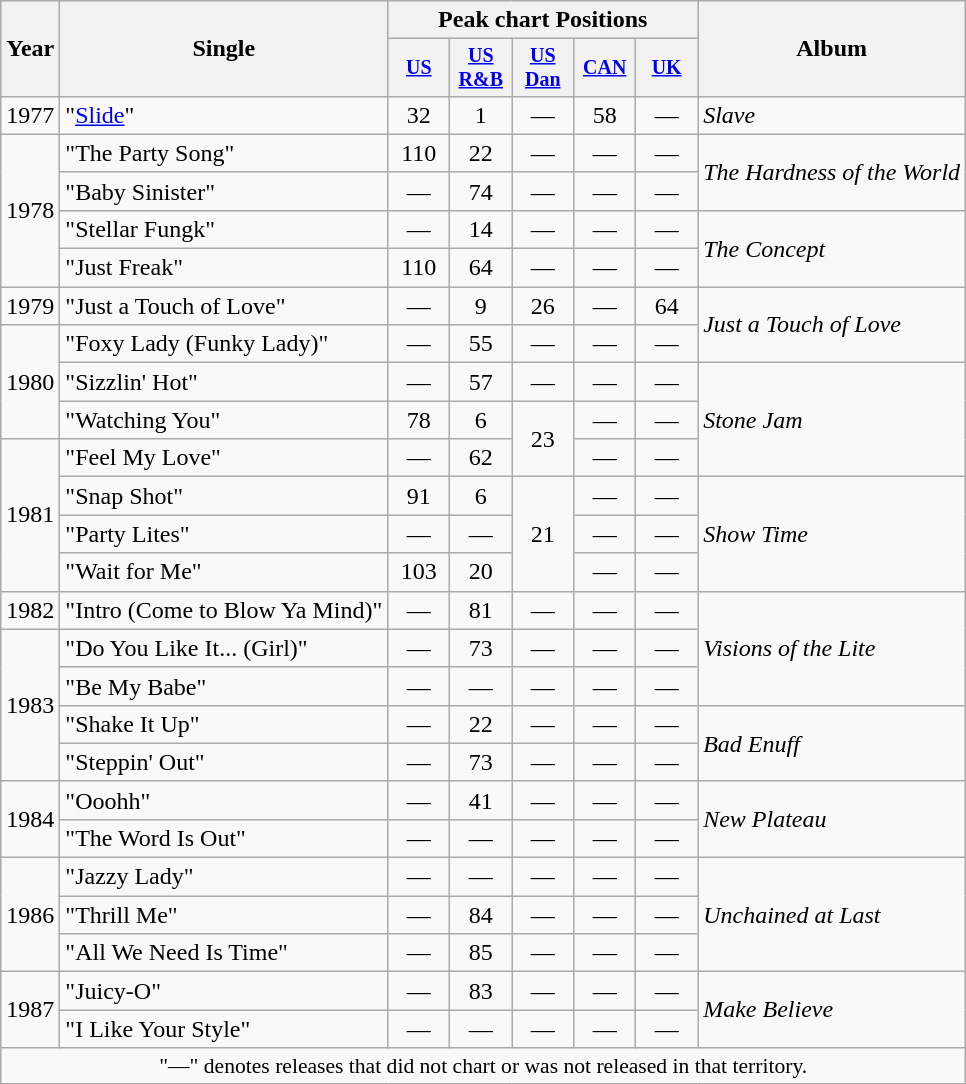<table class="wikitable" style="text-align:center;">
<tr>
<th rowspan="2">Year</th>
<th rowspan="2">Single</th>
<th colspan="5">Peak chart Positions</th>
<th rowspan="2">Album</th>
</tr>
<tr style="font-size:smaller;">
<th width="35"><a href='#'>US</a><br></th>
<th width="35"><a href='#'>US<br>R&B</a><br></th>
<th width="35"><a href='#'>US<br>Dan</a><br></th>
<th width="35"><a href='#'>CAN</a><br></th>
<th width="35"><a href='#'>UK</a><br></th>
</tr>
<tr>
<td rowspan="1">1977</td>
<td align="left">"<a href='#'>Slide</a>"</td>
<td>32</td>
<td>1</td>
<td>—</td>
<td>58</td>
<td>—</td>
<td align=left rowspan="1"><em>Slave</em></td>
</tr>
<tr>
<td rowspan="4">1978</td>
<td align="left">"The Party Song"</td>
<td>110</td>
<td>22</td>
<td>—</td>
<td>—</td>
<td>—</td>
<td align=left rowspan="2"><em>The Hardness of the World</em></td>
</tr>
<tr>
<td align="left">"Baby Sinister"</td>
<td>—</td>
<td>74</td>
<td>—</td>
<td>—</td>
<td>—</td>
</tr>
<tr>
<td align="left">"Stellar Fungk"</td>
<td>—</td>
<td>14</td>
<td>—</td>
<td>—</td>
<td>—</td>
<td align=left rowspan="2"><em>The Concept</em></td>
</tr>
<tr>
<td align="left">"Just Freak"</td>
<td>110</td>
<td>64</td>
<td>—</td>
<td>—</td>
<td>—</td>
</tr>
<tr>
<td rowspan="1">1979</td>
<td align="left">"Just a Touch of Love"</td>
<td>—</td>
<td>9</td>
<td>26</td>
<td>—</td>
<td>64</td>
<td align=left rowspan="2"><em>Just a Touch of Love</em></td>
</tr>
<tr>
<td rowspan="3">1980</td>
<td align="left">"Foxy Lady (Funky Lady)"</td>
<td>—</td>
<td>55</td>
<td>—</td>
<td>—</td>
<td>—</td>
</tr>
<tr>
<td align="left">"Sizzlin' Hot"</td>
<td>—</td>
<td>57</td>
<td>—</td>
<td>—</td>
<td>—</td>
<td align=left rowspan="3"><em>Stone Jam</em></td>
</tr>
<tr>
<td align="left">"Watching You"</td>
<td>78</td>
<td>6</td>
<td rowspan="2">23</td>
<td>—</td>
<td>—</td>
</tr>
<tr>
<td rowspan="4">1981</td>
<td align="left">"Feel My Love"</td>
<td>—</td>
<td>62</td>
<td>—</td>
<td>—</td>
</tr>
<tr>
<td align="left">"Snap Shot"</td>
<td>91</td>
<td>6</td>
<td rowspan="3">21</td>
<td>—</td>
<td>—</td>
<td align=left rowspan="3"><em>Show Time</em></td>
</tr>
<tr>
<td align="left">"Party Lites"</td>
<td>—</td>
<td>—</td>
<td>—</td>
<td>—</td>
</tr>
<tr>
<td align="left">"Wait for Me"</td>
<td>103</td>
<td>20</td>
<td>—</td>
<td>—</td>
</tr>
<tr>
<td rowspan="1">1982</td>
<td align="left">"Intro (Come to Blow Ya Mind)"</td>
<td>—</td>
<td>81</td>
<td>—</td>
<td>—</td>
<td>—</td>
<td align=left rowspan="3"><em>Visions of the Lite</em></td>
</tr>
<tr>
<td rowspan="4">1983</td>
<td align="left">"Do You Like It... (Girl)"</td>
<td>—</td>
<td>73</td>
<td>—</td>
<td>—</td>
<td>—</td>
</tr>
<tr>
<td align="left">"Be My Babe"</td>
<td>—</td>
<td>—</td>
<td>—</td>
<td>—</td>
<td>—</td>
</tr>
<tr>
<td align="left">"Shake It Up"</td>
<td>—</td>
<td>22</td>
<td>—</td>
<td>—</td>
<td>—</td>
<td align=left rowspan="2"><em>Bad Enuff</em></td>
</tr>
<tr>
<td align="left">"Steppin' Out"</td>
<td>—</td>
<td>73</td>
<td>—</td>
<td>—</td>
<td>—</td>
</tr>
<tr>
<td rowspan="2">1984</td>
<td align="left">"Ooohh"</td>
<td>—</td>
<td>41</td>
<td>—</td>
<td>—</td>
<td>—</td>
<td align=left rowspan="2"><em>New Plateau</em></td>
</tr>
<tr>
<td align="left">"The Word Is Out"</td>
<td>—</td>
<td>—</td>
<td>—</td>
<td>—</td>
<td>—</td>
</tr>
<tr>
<td rowspan="3">1986</td>
<td align="left">"Jazzy Lady"</td>
<td>—</td>
<td>—</td>
<td>—</td>
<td>—</td>
<td>—</td>
<td align=left rowspan="3"><em>Unchained at Last</em></td>
</tr>
<tr>
<td align="left">"Thrill Me"</td>
<td>—</td>
<td>84</td>
<td>—</td>
<td>—</td>
<td>—</td>
</tr>
<tr>
<td align="left">"All We Need Is Time"</td>
<td>—</td>
<td>85</td>
<td>—</td>
<td>—</td>
<td>—</td>
</tr>
<tr>
<td rowspan="2">1987</td>
<td align="left">"Juicy-O"</td>
<td>—</td>
<td>83</td>
<td>—</td>
<td>—</td>
<td>—</td>
<td align=left rowspan="2"><em>Make Believe</em></td>
</tr>
<tr>
<td align="left">"I Like Your Style"</td>
<td>—</td>
<td>—</td>
<td>—</td>
<td>—</td>
<td>—</td>
</tr>
<tr>
<td colspan="15" style="font-size:90%">"—" denotes releases that did not chart or was not released in that territory.</td>
</tr>
</table>
